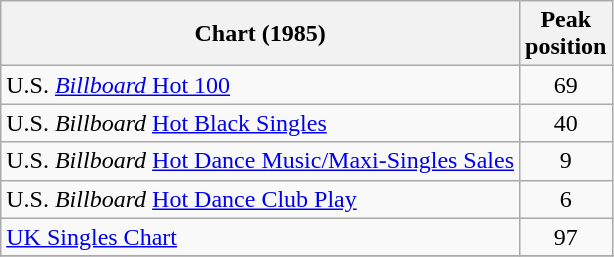<table class="wikitable sortable">
<tr>
<th>Chart (1985)</th>
<th align="center">Peak<br>position</th>
</tr>
<tr>
<td>U.S. <a href='#'><em>Billboard</em> Hot 100</a></td>
<td align="center">69</td>
</tr>
<tr>
<td>U.S. <em>Billboard</em> <a href='#'>Hot Black Singles</a></td>
<td align="center">40</td>
</tr>
<tr>
<td>U.S. <em>Billboard</em> <a href='#'>Hot Dance Music/Maxi-Singles Sales</a></td>
<td align="center">9</td>
</tr>
<tr>
<td>U.S. <em>Billboard</em> <a href='#'>Hot Dance Club Play</a></td>
<td align="center">6</td>
</tr>
<tr>
<td><a href='#'>UK Singles Chart</a></td>
<td align="center">97</td>
</tr>
<tr>
</tr>
</table>
